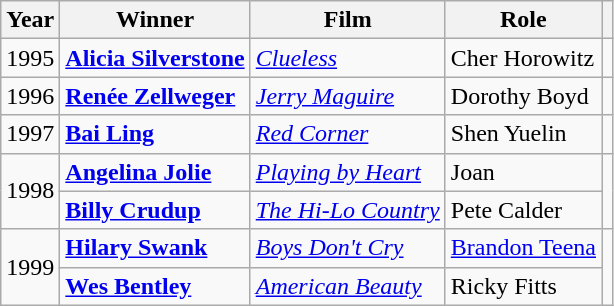<table class="wikitable">
<tr>
<th><strong>Year</strong></th>
<th><strong>Winner</strong></th>
<th><strong>Film</strong></th>
<th><strong>Role</strong></th>
<th><strong></strong></th>
</tr>
<tr>
<td>1995</td>
<td><strong><a href='#'>Alicia Silverstone</a></strong></td>
<td><em><a href='#'>Clueless</a></em></td>
<td>Cher Horowitz</td>
<td style="text-align:center;"></td>
</tr>
<tr>
<td>1996</td>
<td><strong><a href='#'>Renée Zellweger</a></strong></td>
<td><em><a href='#'>Jerry Maguire</a></em></td>
<td>Dorothy Boyd</td>
<td style="text-align:center;"></td>
</tr>
<tr>
<td>1997</td>
<td><strong><a href='#'>Bai Ling</a></strong></td>
<td><em><a href='#'>Red Corner</a></em></td>
<td>Shen Yuelin</td>
<td style="text-align:center;"></td>
</tr>
<tr>
<td rowspan="2">1998</td>
<td><strong><a href='#'>Angelina Jolie</a></strong></td>
<td><em><a href='#'>Playing by Heart</a></em></td>
<td>Joan</td>
<td style="text-align:center;" rowspan="2"></td>
</tr>
<tr>
<td><strong><a href='#'>Billy Crudup</a></strong></td>
<td><em><a href='#'>The Hi-Lo Country</a></em></td>
<td>Pete Calder</td>
</tr>
<tr>
<td rowspan="2">1999</td>
<td><strong><a href='#'>Hilary Swank</a></strong></td>
<td><em><a href='#'>Boys Don't Cry</a></em></td>
<td><a href='#'>Brandon Teena</a></td>
<td style="text-align:center;" rowspan="2"></td>
</tr>
<tr>
<td><strong><a href='#'>Wes Bentley</a></strong></td>
<td><em><a href='#'>American Beauty</a></em></td>
<td>Ricky Fitts</td>
</tr>
</table>
